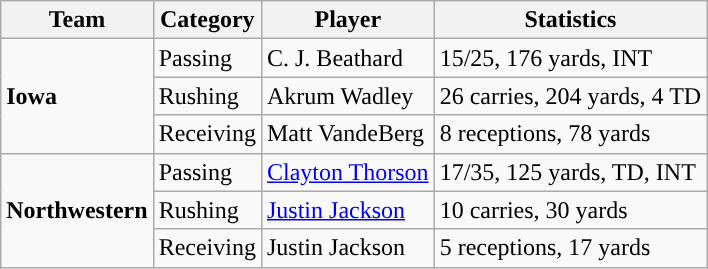<table class="wikitable" style="float: left;">
<tr>
<th>Team</th>
<th>Category</th>
<th>Player</th>
<th>Statistics</th>
</tr>
<tr>
<td rowspan=3><strong>Iowa</strong></td>
<td>Passing</td>
<td>C. J. Beathard</td>
<td>15/25, 176 yards, INT</td>
</tr>
<tr>
<td>Rushing</td>
<td>Akrum Wadley</td>
<td>26 carries, 204 yards, 4 TD</td>
</tr>
<tr>
<td>Receiving</td>
<td>Matt VandeBerg</td>
<td>8 receptions, 78 yards</td>
</tr>
<tr>
<td rowspan=3><strong>Northwestern</strong></td>
<td>Passing</td>
<td><a href='#'>Clayton Thorson</a></td>
<td>17/35, 125 yards, TD, INT</td>
</tr>
<tr>
<td>Rushing</td>
<td><a href='#'>Justin Jackson</a></td>
<td>10 carries, 30 yards</td>
</tr>
<tr>
<td>Receiving</td>
<td>Justin Jackson</td>
<td>5 receptions, 17 yards</td>
</tr>
</table>
